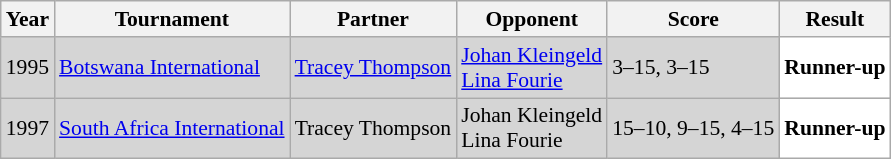<table class="sortable wikitable" style="font-size: 90%;">
<tr>
<th>Year</th>
<th>Tournament</th>
<th>Partner</th>
<th>Opponent</th>
<th>Score</th>
<th>Result</th>
</tr>
<tr style="background:#D5D5D5">
<td align="center">1995</td>
<td align="left"><a href='#'>Botswana International</a></td>
<td align="left"> <a href='#'>Tracey Thompson</a></td>
<td align="left"> <a href='#'>Johan Kleingeld</a><br> <a href='#'>Lina Fourie</a></td>
<td align="left">3–15, 3–15</td>
<td style="text-align:left; background:white"> <strong>Runner-up</strong></td>
</tr>
<tr style="background:#D5D5D5">
<td align="center">1997</td>
<td align="left"><a href='#'>South Africa International</a></td>
<td align="left"> Tracey Thompson</td>
<td align="left"> Johan Kleingeld<br> Lina Fourie</td>
<td align="left">15–10, 9–15, 4–15</td>
<td style="text-align:left; background:white"> <strong>Runner-up</strong></td>
</tr>
</table>
